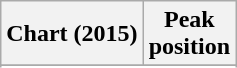<table class="wikitable sortable">
<tr>
<th>Chart (2015)</th>
<th>Peak<br>position</th>
</tr>
<tr>
</tr>
<tr>
</tr>
<tr>
</tr>
<tr>
</tr>
</table>
